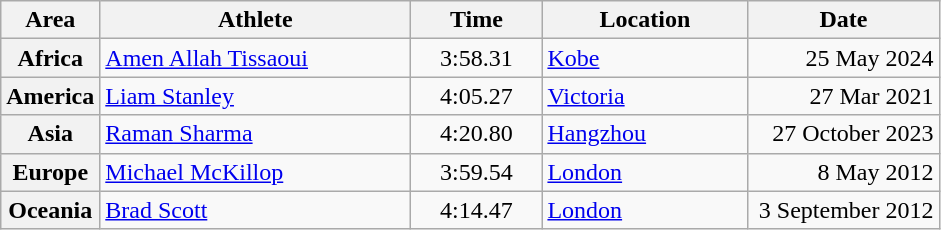<table class="wikitable">
<tr>
<th width="45">Area</th>
<th width="200">Athlete</th>
<th width="80">Time</th>
<th width="130">Location</th>
<th width="120">Date</th>
</tr>
<tr>
<th>Africa</th>
<td> <a href='#'>Amen Allah Tissaoui</a></td>
<td align="center">3:58.31 </td>
<td> <a href='#'>Kobe</a></td>
<td align="right">25 May 2024</td>
</tr>
<tr>
<th>America</th>
<td> <a href='#'>Liam Stanley</a></td>
<td align="center">4:05.27</td>
<td> <a href='#'>Victoria</a></td>
<td align="right">27 Mar 2021</td>
</tr>
<tr>
<th>Asia</th>
<td> <a href='#'>Raman Sharma</a></td>
<td align="center">4:20.80</td>
<td> <a href='#'>Hangzhou</a></td>
<td align="right">27 October 2023</td>
</tr>
<tr>
<th>Europe</th>
<td> <a href='#'>Michael McKillop</a></td>
<td align="center">3:59.54</td>
<td> <a href='#'>London</a></td>
<td align="right">8 May 2012</td>
</tr>
<tr>
<th>Oceania</th>
<td> <a href='#'>Brad Scott</a></td>
<td align="center">4:14.47</td>
<td> <a href='#'>London</a></td>
<td align="right">3 September 2012</td>
</tr>
</table>
